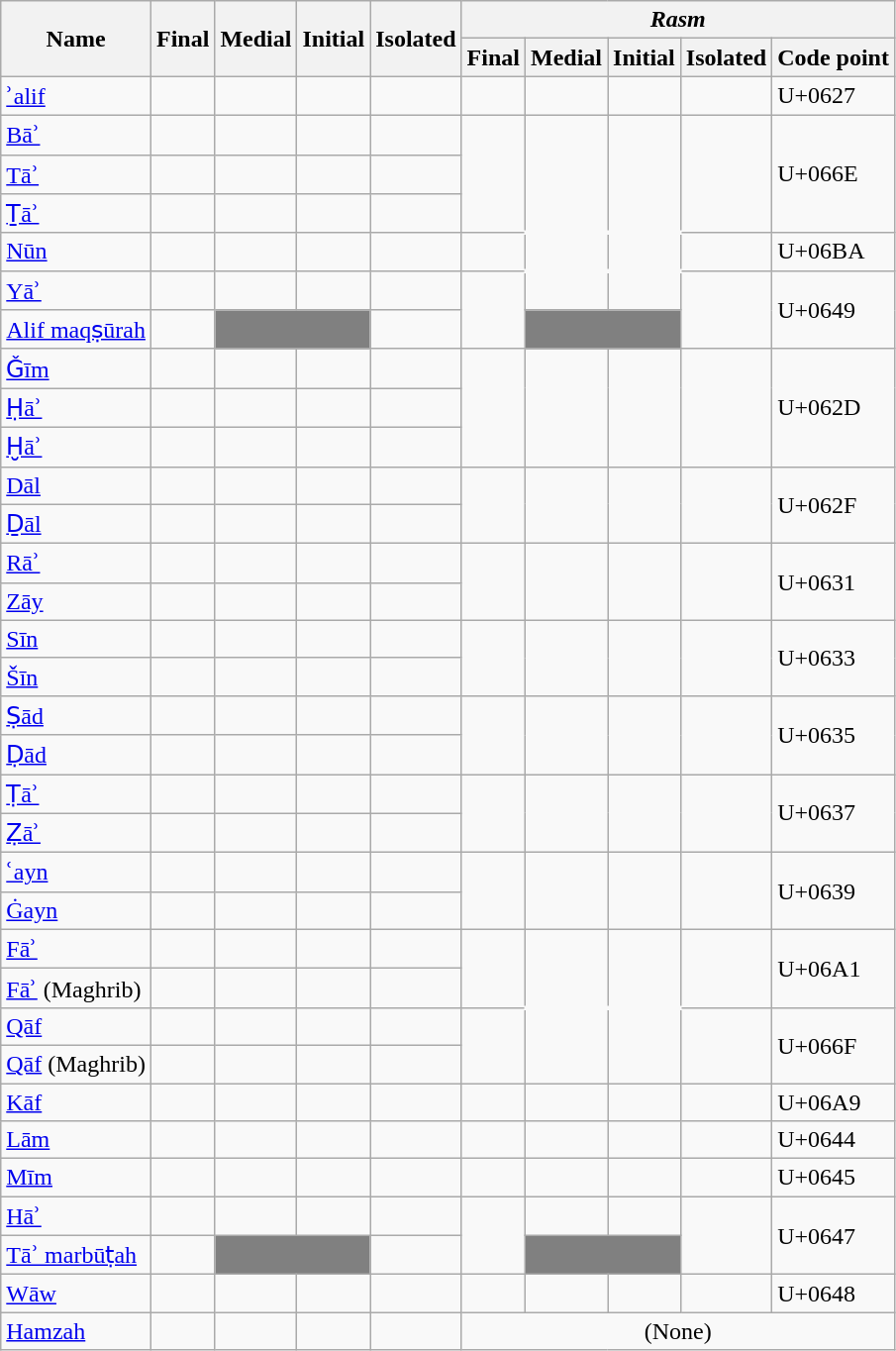<table class="wikitable">
<tr>
<th rowspan="2">Name</th>
<th rowspan="2">Final</th>
<th rowspan="2">Medial</th>
<th rowspan="2">Initial</th>
<th rowspan="2">Isolated</th>
<th colspan="5"><em>Rasm</em></th>
</tr>
<tr>
<th>Final</th>
<th>Medial</th>
<th>Initial</th>
<th>Isolated</th>
<th>Code point</th>
</tr>
<tr>
<td><a href='#'>ʾalif</a></td>
<td><span></span></td>
<td><span></span></td>
<td><span></span></td>
<td><span></span></td>
<td><span></span></td>
<td><span></span></td>
<td><span></span></td>
<td><span></span></td>
<td>U+0627</td>
</tr>
<tr>
<td><a href='#'>Bāʾ</a></td>
<td><span></span></td>
<td><span></span></td>
<td><span></span></td>
<td><span></span></td>
<td rowspan="3"><span></span></td>
<td rowspan="3" style="border-bottom: solid transparent;"><span></span></td>
<td rowspan="3" style="border-bottom: solid transparent;"><span></span></td>
<td rowspan="3"><span></span></td>
<td rowspan="3">U+066E</td>
</tr>
<tr>
<td><a href='#'>Tāʾ</a></td>
<td><span></span></td>
<td><span></span></td>
<td><span></span></td>
<td><span></span></td>
</tr>
<tr>
<td><a href='#'>Ṯāʾ</a></td>
<td><span></span></td>
<td><span></span></td>
<td><span></span></td>
<td><span></span></td>
</tr>
<tr>
<td><a href='#'>Nūn</a></td>
<td><span></span></td>
<td><span></span></td>
<td><span></span></td>
<td><span></span></td>
<td><span></span></td>
<td style="border-bottom: solid transparent;"><span></span></td>
<td style="border-bottom: solid transparent;"><span></span></td>
<td><span></span></td>
<td>U+06BA</td>
</tr>
<tr>
<td><a href='#'>Yāʾ</a></td>
<td><span></span></td>
<td><span></span></td>
<td><span></span></td>
<td><span></span></td>
<td rowspan="2"><span></span></td>
<td><span></span></td>
<td><span></span></td>
<td rowspan="2"><span></span></td>
<td rowspan="2">U+0649</td>
</tr>
<tr>
<td><a href='#'>Alif maqṣūrah</a></td>
<td><span></span></td>
<td colspan="2" style="background:gray"></td>
<td><span></span></td>
<td colspan="2" style="background:gray"></td>
</tr>
<tr>
<td><a href='#'>Ǧīm</a></td>
<td><span></span></td>
<td><span></span></td>
<td><span></span></td>
<td><span></span></td>
<td rowspan="3"><span></span></td>
<td rowspan="3"><span></span></td>
<td rowspan="3"><span></span></td>
<td rowspan="3"><span></span></td>
<td rowspan="3">U+062D</td>
</tr>
<tr>
<td><a href='#'>Ḥāʾ</a></td>
<td><span></span></td>
<td><span></span></td>
<td><span></span></td>
<td><span></span></td>
</tr>
<tr>
<td><a href='#'>Ḫāʾ</a></td>
<td><span></span></td>
<td><span></span></td>
<td><span></span></td>
<td><span></span></td>
</tr>
<tr>
<td><a href='#'>Dāl</a></td>
<td><span></span></td>
<td><span></span></td>
<td><span></span></td>
<td><span></span></td>
<td rowspan="2"><span></span></td>
<td rowspan="2"><span></span></td>
<td rowspan="2"><span></span></td>
<td rowspan="2"><span></span></td>
<td rowspan="2">U+062F</td>
</tr>
<tr>
<td><a href='#'>Ḏāl</a></td>
<td><span></span></td>
<td><span></span></td>
<td><span></span></td>
<td><span></span></td>
</tr>
<tr>
<td><a href='#'>Rāʾ</a></td>
<td><span></span></td>
<td><span></span></td>
<td><span></span></td>
<td><span></span></td>
<td rowspan="2"><span></span></td>
<td rowspan="2"><span></span></td>
<td rowspan="2"><span></span></td>
<td rowspan="2"><span></span></td>
<td rowspan="2">U+0631</td>
</tr>
<tr>
<td><a href='#'>Zāy</a></td>
<td><span></span></td>
<td><span></span></td>
<td><span></span></td>
<td><span></span></td>
</tr>
<tr>
<td><a href='#'>Sīn</a></td>
<td><span></span></td>
<td><span></span></td>
<td><span></span></td>
<td><span></span></td>
<td rowspan="2"><span></span></td>
<td rowspan="2"><span></span></td>
<td rowspan="2"><span></span></td>
<td rowspan="2"><span></span></td>
<td rowspan="2">U+0633</td>
</tr>
<tr>
<td><a href='#'>Šīn</a></td>
<td><span></span></td>
<td><span></span></td>
<td><span></span></td>
<td><span></span></td>
</tr>
<tr>
<td><a href='#'>Ṣād</a></td>
<td><span></span></td>
<td><span></span></td>
<td><span></span></td>
<td><span></span></td>
<td rowspan="2"><span></span></td>
<td rowspan="2"><span></span></td>
<td rowspan="2"><span></span></td>
<td rowspan="2"><span></span></td>
<td rowspan="2">U+0635</td>
</tr>
<tr>
<td><a href='#'>Ḍād</a></td>
<td><span></span></td>
<td><span></span></td>
<td><span></span></td>
<td><span></span></td>
</tr>
<tr>
<td><a href='#'>Ṭāʾ</a></td>
<td><span></span></td>
<td><span></span></td>
<td><span></span></td>
<td><span></span></td>
<td rowspan="2"><span></span></td>
<td rowspan="2"><span></span></td>
<td rowspan="2"><span></span></td>
<td rowspan="2"><span></span></td>
<td rowspan="2">U+0637</td>
</tr>
<tr>
<td><a href='#'>Ẓāʾ</a></td>
<td><span></span></td>
<td><span></span></td>
<td><span></span></td>
<td><span></span></td>
</tr>
<tr>
<td><a href='#'>ʿayn</a></td>
<td><span></span></td>
<td><span></span></td>
<td><span></span></td>
<td><span></span></td>
<td rowspan="2"><span></span></td>
<td rowspan="2"><span></span></td>
<td rowspan="2"><span></span></td>
<td rowspan="2"><span></span></td>
<td rowspan="2">U+0639</td>
</tr>
<tr>
<td><a href='#'>Ġayn</a></td>
<td><span></span></td>
<td><span></span></td>
<td><span></span></td>
<td><span></span></td>
</tr>
<tr>
<td><a href='#'>Fāʾ</a></td>
<td><span></span></td>
<td><span></span></td>
<td><span></span></td>
<td><span></span></td>
<td rowspan="2"><span></span></td>
<td rowspan="2" style="border-bottom: solid transparent;"><span></span></td>
<td rowspan="2" style="border-bottom: solid transparent;"><span></span></td>
<td rowspan="2"><span></span></td>
<td rowspan="2">U+06A1</td>
</tr>
<tr>
<td><a href='#'>Fāʾ</a> (Maghrib)</td>
<td><span></span></td>
<td><span></span></td>
<td><span></span></td>
<td><span></span></td>
</tr>
<tr>
<td><a href='#'>Qāf</a></td>
<td><span></span></td>
<td><span></span></td>
<td><span></span></td>
<td><span></span></td>
<td rowspan="2"><span></span></td>
<td rowspan="2"><span></span></td>
<td rowspan="2"><span></span></td>
<td rowspan="2"><span></span></td>
<td rowspan="2">U+066F</td>
</tr>
<tr>
<td><a href='#'>Qāf</a> (Maghrib)</td>
<td><span></span></td>
<td><span></span></td>
<td><span></span></td>
<td><span></span></td>
</tr>
<tr>
<td><a href='#'>Kāf</a></td>
<td><span></span></td>
<td><span></span></td>
<td><span></span></td>
<td><span></span></td>
<td><span></span></td>
<td><span></span></td>
<td><span></span></td>
<td><span></span></td>
<td>U+06A9</td>
</tr>
<tr>
<td><a href='#'>Lām</a></td>
<td><span></span></td>
<td><span></span></td>
<td><span></span></td>
<td><span></span></td>
<td><span></span></td>
<td><span></span></td>
<td><span></span></td>
<td><span></span></td>
<td>U+0644</td>
</tr>
<tr>
<td><a href='#'>Mīm</a></td>
<td><span></span></td>
<td><span></span></td>
<td><span></span></td>
<td><span></span></td>
<td><span></span></td>
<td><span></span></td>
<td><span></span></td>
<td><span></span></td>
<td>U+0645</td>
</tr>
<tr>
<td><a href='#'>Hāʾ</a></td>
<td><span></span></td>
<td><span></span></td>
<td><span></span></td>
<td><span></span></td>
<td rowspan="2"><span></span></td>
<td><span></span></td>
<td><span></span></td>
<td rowspan="2"><span></span></td>
<td rowspan="2">U+0647</td>
</tr>
<tr>
<td><a href='#'>Tāʾ marbūṭah</a></td>
<td><span></span></td>
<td colspan="2" style="background:gray"></td>
<td><span></span></td>
<td colspan="2" style="background:gray"></td>
</tr>
<tr>
<td><a href='#'>Wāw</a></td>
<td><span></span></td>
<td><span></span></td>
<td><span></span></td>
<td><span></span></td>
<td><span></span></td>
<td><span></span></td>
<td><span></span></td>
<td><span></span></td>
<td>U+0648</td>
</tr>
<tr>
<td><a href='#'>Hamzah</a></td>
<td><span></span></td>
<td><span></span></td>
<td><span></span></td>
<td><span></span></td>
<td colspan="5" style="text-align: center">(None)</td>
</tr>
</table>
